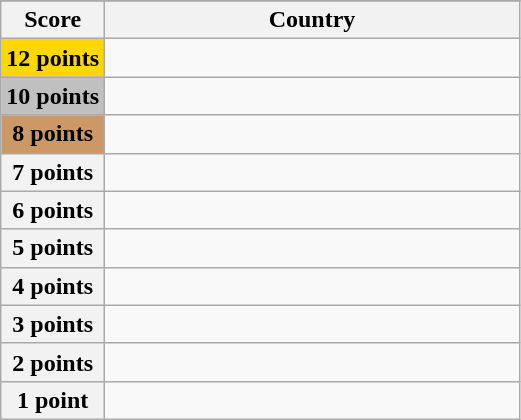<table class="wikitable">
<tr>
</tr>
<tr>
<th scope="col" width="20%">Score</th>
<th scope="col">Country</th>
</tr>
<tr>
<th scope="row" style="background:gold">12 points</th>
<td></td>
</tr>
<tr>
<th scope="row" style="background:silver">10 points</th>
<td></td>
</tr>
<tr>
<th scope="row" style="background:#CC9966">8 points</th>
<td></td>
</tr>
<tr>
<th scope="row">7 points</th>
<td></td>
</tr>
<tr>
<th scope="row">6 points</th>
<td></td>
</tr>
<tr>
<th scope="row">5 points</th>
<td></td>
</tr>
<tr>
<th scope="row">4 points</th>
<td></td>
</tr>
<tr>
<th scope="row">3 points</th>
<td></td>
</tr>
<tr>
<th scope="row">2 points</th>
<td></td>
</tr>
<tr>
<th scope="row">1 point</th>
<td></td>
</tr>
</table>
